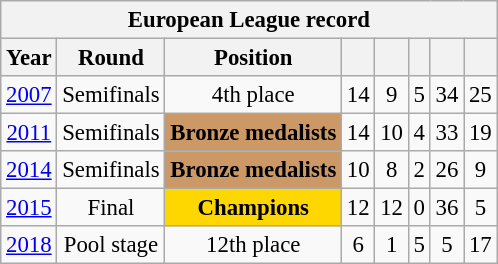<table class="wikitable" style="text-align:center; font-size:95%">
<tr>
<th colspan=8>European League record</th>
</tr>
<tr>
<th>Year</th>
<th>Round</th>
<th>Position</th>
<th></th>
<th></th>
<th></th>
<th></th>
<th></th>
</tr>
<tr>
<td><a href='#'>2007</a></td>
<td>Semifinals</td>
<td>4th place</td>
<td>14</td>
<td>9</td>
<td>5</td>
<td>34</td>
<td>25</td>
</tr>
<tr>
<td><a href='#'>2011</a></td>
<td>Semifinals</td>
<td bgcolor=cc9966><strong>Bronze medalists</strong></td>
<td>14</td>
<td>10</td>
<td>4</td>
<td>33</td>
<td>19</td>
</tr>
<tr>
<td><a href='#'>2014</a></td>
<td>Semifinals</td>
<td bgcolor=cc9966><strong>Bronze medalists</strong></td>
<td>10</td>
<td>8</td>
<td>2</td>
<td>26</td>
<td>9</td>
</tr>
<tr>
<td><a href='#'>2015</a></td>
<td>Final</td>
<td bgcolor=gold><strong>Champions</strong></td>
<td>12</td>
<td>12</td>
<td>0</td>
<td>36</td>
<td>5</td>
</tr>
<tr>
<td><a href='#'>2018</a></td>
<td>Pool stage</td>
<td>12th place</td>
<td>6</td>
<td>1</td>
<td>5</td>
<td>5</td>
<td>17</td>
</tr>
</table>
